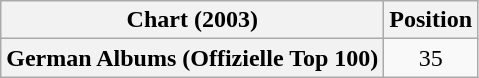<table class="wikitable plainrowheaders" style="text-align:center">
<tr>
<th scope="col">Chart (2003)</th>
<th scope="col">Position</th>
</tr>
<tr>
<th scope="row">German Albums (Offizielle Top 100)</th>
<td>35</td>
</tr>
</table>
